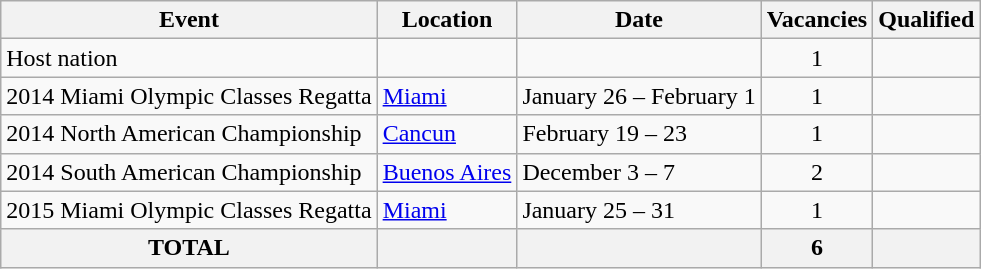<table class="wikitable">
<tr>
<th>Event</th>
<th>Location</th>
<th>Date</th>
<th>Vacancies</th>
<th>Qualified</th>
</tr>
<tr>
<td>Host nation</td>
<td></td>
<td></td>
<td align="center">1</td>
<td></td>
</tr>
<tr>
<td>2014 Miami Olympic Classes Regatta</td>
<td> <a href='#'>Miami</a></td>
<td>January 26 – February 1</td>
<td align="center">1</td>
<td></td>
</tr>
<tr>
<td>2014 North American Championship</td>
<td> <a href='#'>Cancun</a></td>
<td>February 19 – 23</td>
<td align="center">1</td>
<td></td>
</tr>
<tr>
<td>2014 South American Championship</td>
<td> <a href='#'>Buenos Aires</a></td>
<td>December 3 – 7</td>
<td align="center">2</td>
<td><br></td>
</tr>
<tr>
<td>2015 Miami Olympic Classes Regatta</td>
<td> <a href='#'>Miami</a></td>
<td>January 25 – 31</td>
<td align="center">1</td>
<td></td>
</tr>
<tr>
<th>TOTAL</th>
<th></th>
<th></th>
<th>6</th>
<th></th>
</tr>
</table>
